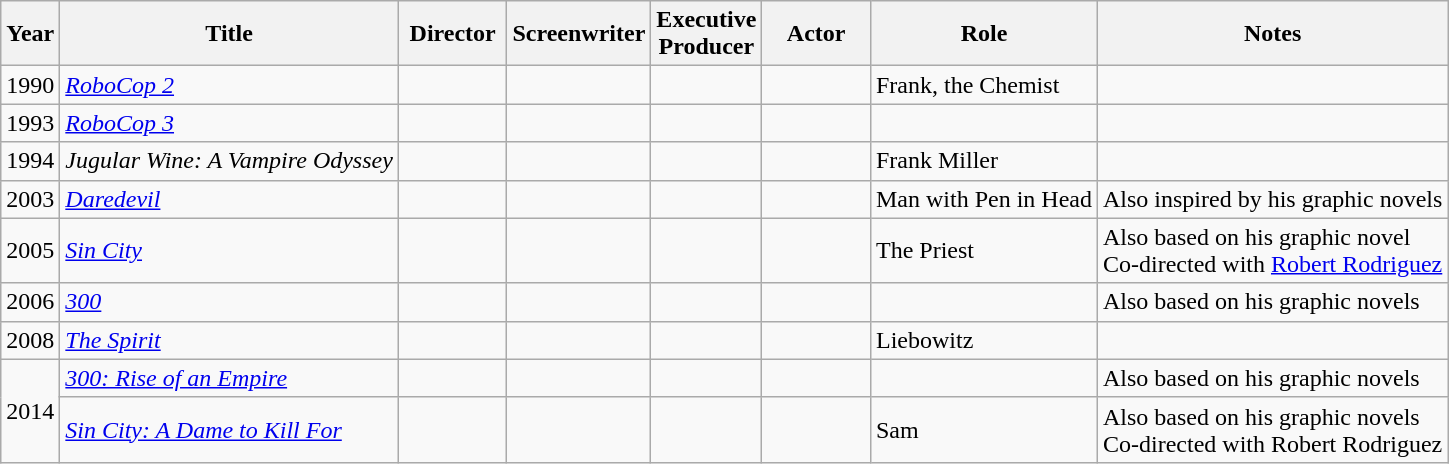<table class="wikitable sortable">
<tr>
<th>Year</th>
<th>Title</th>
<th width=65>Director</th>
<th width=65>Screenwriter</th>
<th width=65>Executive Producer</th>
<th width=65>Actor</th>
<th>Role</th>
<th>Notes</th>
</tr>
<tr>
<td>1990</td>
<td><em><a href='#'>RoboCop 2</a></em></td>
<td></td>
<td></td>
<td></td>
<td></td>
<td>Frank, the Chemist</td>
<td></td>
</tr>
<tr>
<td>1993</td>
<td><em><a href='#'>RoboCop 3</a></em></td>
<td></td>
<td></td>
<td></td>
<td></td>
<td></td>
<td></td>
</tr>
<tr>
<td>1994</td>
<td><em>Jugular Wine: A Vampire Odyssey</em></td>
<td></td>
<td></td>
<td></td>
<td></td>
<td>Frank Miller</td>
<td></td>
</tr>
<tr>
<td>2003</td>
<td><em><a href='#'>Daredevil</a></em></td>
<td></td>
<td></td>
<td></td>
<td></td>
<td>Man with Pen in Head</td>
<td>Also inspired by his graphic novels</td>
</tr>
<tr>
<td>2005</td>
<td><em><a href='#'>Sin City</a></em></td>
<td></td>
<td></td>
<td></td>
<td></td>
<td>The Priest</td>
<td>Also based on his graphic novel<br>Co-directed with <a href='#'>Robert Rodriguez</a></td>
</tr>
<tr>
<td>2006</td>
<td><em><a href='#'>300</a></em></td>
<td></td>
<td></td>
<td></td>
<td></td>
<td></td>
<td>Also based on his graphic novels</td>
</tr>
<tr>
<td>2008</td>
<td><em><a href='#'>The Spirit</a></em></td>
<td></td>
<td></td>
<td></td>
<td></td>
<td>Liebowitz</td>
<td></td>
</tr>
<tr>
<td rowspan=2>2014</td>
<td><em><a href='#'>300: Rise of an Empire</a></em></td>
<td></td>
<td></td>
<td></td>
<td></td>
<td></td>
<td>Also based on his graphic novels</td>
</tr>
<tr>
<td><em><a href='#'>Sin City: A Dame to Kill For</a></em></td>
<td></td>
<td></td>
<td></td>
<td></td>
<td>Sam</td>
<td>Also based on his graphic novels<br>Co-directed with Robert Rodriguez</td>
</tr>
</table>
